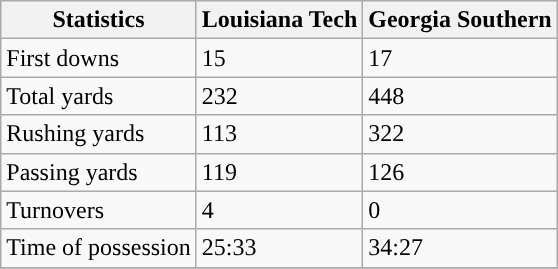<table class="wikitable">
<tr>
<th>Statistics</th>
<th>Louisiana Tech</th>
<th>Georgia Southern</th>
</tr>
<tr>
<td>First downs</td>
<td>15</td>
<td>17</td>
</tr>
<tr>
<td>Total yards</td>
<td>232</td>
<td>448</td>
</tr>
<tr>
<td>Rushing yards</td>
<td>113</td>
<td>322</td>
</tr>
<tr>
<td>Passing yards</td>
<td>119</td>
<td>126</td>
</tr>
<tr>
<td>Turnovers</td>
<td>4</td>
<td>0</td>
</tr>
<tr>
<td>Time of possession</td>
<td>25:33</td>
<td>34:27</td>
</tr>
<tr>
</tr>
</table>
